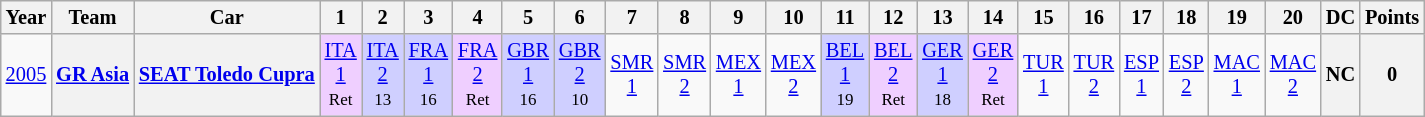<table class="wikitable" style="text-align:center; font-size:85%">
<tr>
<th>Year</th>
<th>Team</th>
<th>Car</th>
<th>1</th>
<th>2</th>
<th>3</th>
<th>4</th>
<th>5</th>
<th>6</th>
<th>7</th>
<th>8</th>
<th>9</th>
<th>10</th>
<th>11</th>
<th>12</th>
<th>13</th>
<th>14</th>
<th>15</th>
<th>16</th>
<th>17</th>
<th>18</th>
<th>19</th>
<th>20</th>
<th>DC</th>
<th>Points</th>
</tr>
<tr>
<td><a href='#'>2005</a></td>
<th><a href='#'>GR Asia</a></th>
<th><a href='#'>SEAT Toledo Cupra</a></th>
<td style="background:#efcfff;"><a href='#'>ITA<br>1</a><br><small>Ret</small></td>
<td style="background:#cfcfff;"><a href='#'>ITA<br>2</a><br><small>13</small></td>
<td style="background:#cfcfff;"><a href='#'>FRA<br>1</a><br><small>16</small></td>
<td style="background:#efcfff;"><a href='#'>FRA<br>2</a><br><small>Ret</small></td>
<td style="background:#cfcfff;"><a href='#'>GBR<br>1</a><br><small>16</small></td>
<td style="background:#cfcfff;"><a href='#'>GBR<br>2</a><br><small>10</small></td>
<td><a href='#'>SMR<br>1</a></td>
<td><a href='#'>SMR<br>2</a></td>
<td><a href='#'>MEX<br>1</a></td>
<td><a href='#'>MEX<br>2</a></td>
<td style="background:#cfcfff;"><a href='#'>BEL<br>1</a><br><small>19</small></td>
<td style="background:#efcfff;"><a href='#'>BEL<br>2</a><br><small>Ret</small></td>
<td style="background:#cfcfff;"><a href='#'>GER<br>1</a><br><small>18</small></td>
<td style="background:#efcfff;"><a href='#'>GER<br>2</a><br><small>Ret</small></td>
<td><a href='#'>TUR<br>1</a></td>
<td><a href='#'>TUR<br>2</a></td>
<td><a href='#'>ESP<br>1</a></td>
<td><a href='#'>ESP<br>2</a></td>
<td><a href='#'>MAC<br>1</a></td>
<td><a href='#'>MAC<br>2</a></td>
<th>NC</th>
<th>0</th>
</tr>
</table>
